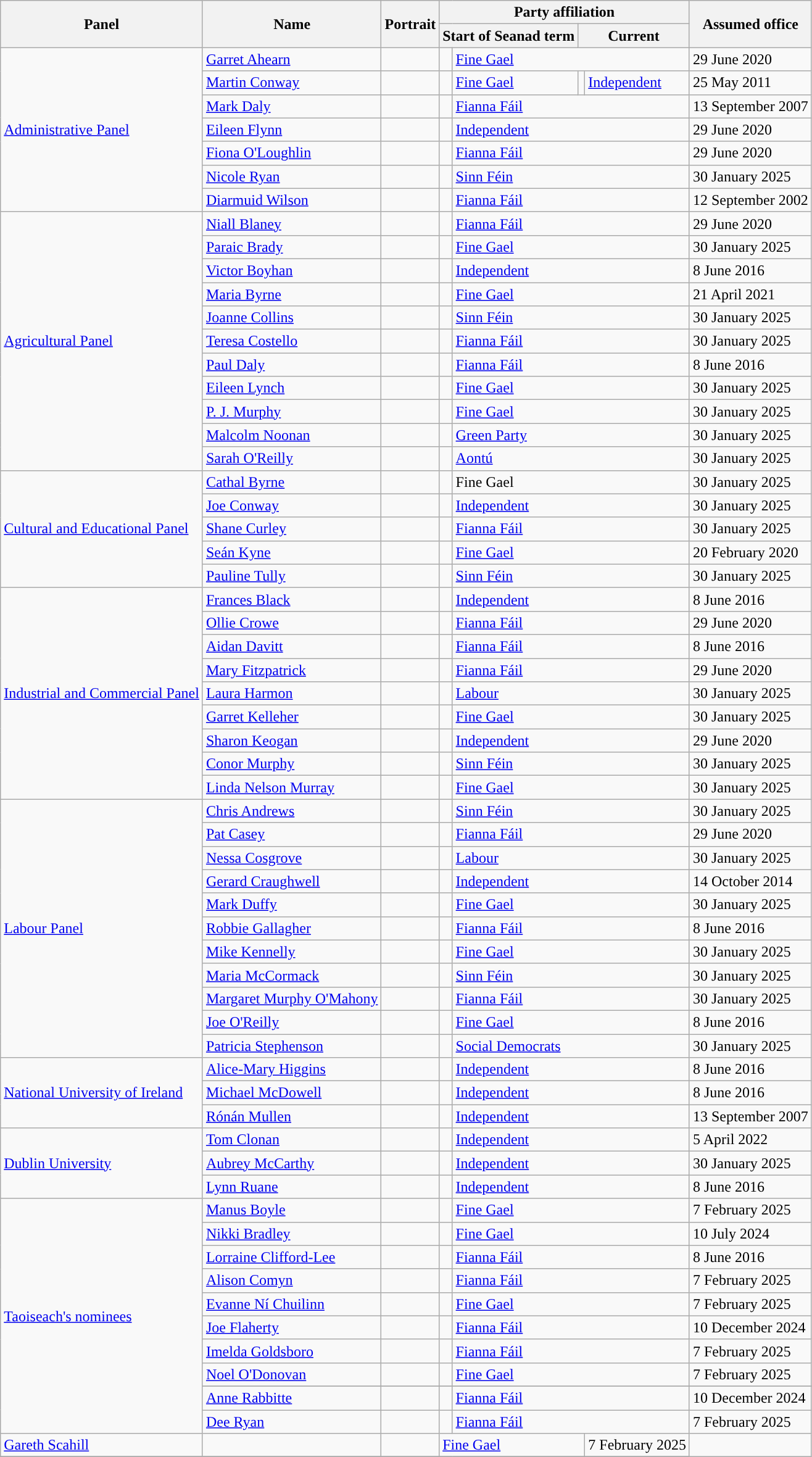<table class="wikitable sortable">
<tr>
<th rowspan=2>Panel</th>
<th rowspan=2>Name</th>
<th class="unsortable" rowspan=2>Portrait</th>
<th colspan=4>Party affiliation<br></th>
<th data-sort-type="date" rowspan=2>Assumed office</th>
</tr>
<tr>
<th colspan=2>Start of Seanad term</th>
<th colspan=2>Current</th>
</tr>
<tr>
<td rowspan=7><a href='#'>Administrative Panel</a></td>
<td data-sort-value="Ahearn, Garret"><a href='#'>Garret Ahearn</a></td>
<td></td>
<td style="background-color:"></td>
<td colspan=3><a href='#'>Fine Gael</a></td>
<td>29 June 2020</td>
</tr>
<tr>
<td data-sort-value="Conway, Martin"><a href='#'>Martin Conway</a></td>
<td></td>
<td style="background-color:"></td>
<td><a href='#'>Fine Gael</a></td>
<td style="background-color:"></td>
<td><a href='#'>Independent</a><br></td>
<td>25 May 2011</td>
</tr>
<tr>
<td data-sort-value="Daly, Mark"><a href='#'>Mark Daly</a></td>
<td></td>
<td style="background-color:"></td>
<td colspan=3><a href='#'>Fianna Fáil</a></td>
<td>13 September 2007</td>
</tr>
<tr>
<td data-sort-value="Flynn, Eileen"><a href='#'>Eileen Flynn</a></td>
<td></td>
<td style="background-color:"></td>
<td colspan=3><a href='#'>Independent</a><br></td>
<td>29 June 2020</td>
</tr>
<tr>
<td data-sort-value="OLoughlin, Fiona"><a href='#'>Fiona O'Loughlin</a></td>
<td></td>
<td style="background-color:"></td>
<td colspan=3><a href='#'>Fianna Fáil</a></td>
<td>29 June 2020</td>
</tr>
<tr>
<td data-sort-value="Ryan, Nicole"><a href='#'>Nicole Ryan</a></td>
<td></td>
<td style="background-color:"></td>
<td colspan=3><a href='#'>Sinn Féin</a></td>
<td>30 January 2025</td>
</tr>
<tr>
<td data-sort-value="Wilson, Diarmuid"><a href='#'>Diarmuid Wilson</a></td>
<td></td>
<td style="background-color:"></td>
<td colspan=3><a href='#'>Fianna Fáil</a></td>
<td>12 September 2002</td>
</tr>
<tr>
<td rowspan=11><a href='#'>Agricultural Panel</a></td>
<td data-sort-value="Blaney, Niall"><a href='#'>Niall Blaney</a></td>
<td></td>
<td style="background-color:"></td>
<td colspan=3><a href='#'>Fianna Fáil</a></td>
<td>29 June 2020</td>
</tr>
<tr>
<td data-sort-value="Brady, Paraic"><a href='#'>Paraic Brady</a></td>
<td></td>
<td style="background-color:"></td>
<td colspan=3><a href='#'>Fine Gael</a></td>
<td>30 January 2025</td>
</tr>
<tr>
<td data-sort-value="Boyhan, Victor"><a href='#'>Victor Boyhan</a></td>
<td></td>
<td style="background-color:"></td>
<td colspan=3><a href='#'>Independent</a></td>
<td>8 June 2016</td>
</tr>
<tr>
<td data-sort-value="Byrne, Maria"><a href='#'>Maria Byrne</a></td>
<td></td>
<td style="background-color:"></td>
<td colspan=3><a href='#'>Fine Gael</a></td>
<td>21 April 2021</td>
</tr>
<tr>
<td data-sort-value="Collins, Joanne"><a href='#'>Joanne Collins</a></td>
<td></td>
<td style="background-color:"></td>
<td colspan=3><a href='#'>Sinn Féin</a></td>
<td>30 January 2025</td>
</tr>
<tr>
<td data-sort-value="Costello, Teresa"><a href='#'>Teresa Costello</a></td>
<td></td>
<td style="background-color:"></td>
<td colspan=3><a href='#'>Fianna Fáil</a></td>
<td>30 January 2025</td>
</tr>
<tr>
<td data-sort-value="Daly, Paul"><a href='#'>Paul Daly</a></td>
<td></td>
<td style="background-color:"></td>
<td colspan=3><a href='#'>Fianna Fáil</a></td>
<td>8 June 2016</td>
</tr>
<tr>
<td data-sort-value="Lynch, Eileen"><a href='#'>Eileen Lynch</a></td>
<td></td>
<td style="background-color:"></td>
<td colspan=3><a href='#'>Fine Gael</a></td>
<td>30 January 2025</td>
</tr>
<tr>
<td data-sort-value="Murphy, P.J."><a href='#'>P. J. Murphy</a></td>
<td></td>
<td style="background-color:"></td>
<td colspan=3><a href='#'>Fine Gael</a></td>
<td>30 January 2025</td>
</tr>
<tr>
<td data-sort-value="Noonan, Malcolm"><a href='#'>Malcolm Noonan</a></td>
<td></td>
<td style="background-color:"></td>
<td colspan=3><a href='#'>Green Party</a></td>
<td>30 January 2025</td>
</tr>
<tr>
<td data-sort-value="O'Reilly, Sarah"><a href='#'>Sarah O'Reilly</a></td>
<td></td>
<td style="background-color:"></td>
<td colspan=3><a href='#'>Aontú</a></td>
<td>30 January 2025</td>
</tr>
<tr>
<td rowspan=5><a href='#'>Cultural and Educational Panel</a></td>
<td data-sort-value="Byrne, Cathal"><a href='#'>Cathal Byrne</a></td>
<td></td>
<td style="background-color:"></td>
<td colspan=3>Fine Gael</td>
<td>30 January 2025</td>
</tr>
<tr>
<td data-sort-value="Conway, Joe"><a href='#'>Joe Conway</a></td>
<td></td>
<td style="background-color:"></td>
<td colspan=3><a href='#'>Independent</a></td>
<td>30 January 2025</td>
</tr>
<tr>
<td data-sort-value="Curley, Shane"><a href='#'>Shane Curley</a></td>
<td></td>
<td style="background-color:"></td>
<td colspan=3><a href='#'>Fianna Fáil</a></td>
<td>30 January 2025</td>
</tr>
<tr>
<td data-sort-value="Kyne, Seán"><a href='#'>Seán Kyne</a></td>
<td></td>
<td style="background-color:"></td>
<td colspan=3><a href='#'>Fine Gael</a></td>
<td>20 February 2020</td>
</tr>
<tr>
<td data-sort-value="Tully, Pauline"><a href='#'>Pauline Tully</a></td>
<td></td>
<td style="background-color:"></td>
<td colspan=3><a href='#'>Sinn Féin</a></td>
<td>30 January 2025</td>
</tr>
<tr>
<td rowspan=9><a href='#'>Industrial and Commercial Panel</a></td>
<td data-sort-value="Black, Frances"><a href='#'>Frances Black</a></td>
<td></td>
<td style="background-color:"></td>
<td colspan=3><a href='#'>Independent</a> <br></td>
<td>8 June 2016</td>
</tr>
<tr>
<td data-sort-value="Crowe, Ollie"><a href='#'>Ollie Crowe</a></td>
<td></td>
<td style="background-color:"></td>
<td colspan=3><a href='#'>Fianna Fáil</a></td>
<td>29 June 2020</td>
</tr>
<tr>
<td data-sort-value="Davitt, Aidan"><a href='#'>Aidan Davitt</a></td>
<td></td>
<td style="background-color:"></td>
<td colspan=3><a href='#'>Fianna Fáil</a></td>
<td>8 June 2016</td>
</tr>
<tr>
<td data-sort-value="Fitzpatrick,Mary"><a href='#'>Mary Fitzpatrick</a></td>
<td></td>
<td style="background-color:"></td>
<td colspan=3><a href='#'>Fianna Fáil</a></td>
<td>29 June 2020</td>
</tr>
<tr>
<td data-sort-value="Harmon, Laura"><a href='#'>Laura Harmon</a></td>
<td></td>
<td style="background-color:"></td>
<td colspan=3><a href='#'>Labour</a></td>
<td>30 January 2025</td>
</tr>
<tr>
<td data-sort-value="Kelleher, Garret"><a href='#'>Garret Kelleher</a></td>
<td></td>
<td style="background-color:"></td>
<td colspan=3><a href='#'>Fine Gael</a></td>
<td>30 January 2025</td>
</tr>
<tr>
<td data-sort-value="Keogan, Sharon"><a href='#'>Sharon Keogan</a></td>
<td></td>
<td style="background-color:"></td>
<td colspan=3><a href='#'>Independent</a></td>
<td>29 June 2020</td>
</tr>
<tr>
<td data-sort-value="Murphy, Conor"><a href='#'>Conor Murphy</a></td>
<td></td>
<td style="background-color:"></td>
<td colspan=3><a href='#'>Sinn Féin</a></td>
<td>30 January 2025</td>
</tr>
<tr>
<td data-sort-value="Nelson Murray, Linda"><a href='#'>Linda Nelson Murray</a></td>
<td></td>
<td style="background-color:"></td>
<td colspan=3><a href='#'>Fine Gael</a></td>
<td>30 January 2025</td>
</tr>
<tr>
<td rowspan=11><a href='#'>Labour Panel</a></td>
<td data-sort-value="Andrews, Chris"><a href='#'>Chris Andrews</a></td>
<td></td>
<td style="background-color:"></td>
<td colspan=3><a href='#'>Sinn Féin</a></td>
<td>30 January 2025</td>
</tr>
<tr>
<td data-sort-value="Casey, Pat"><a href='#'>Pat Casey</a></td>
<td></td>
<td style="background-color:"></td>
<td colspan=3><a href='#'>Fianna Fáil</a></td>
<td>29 June 2020</td>
</tr>
<tr>
<td data-sort-value="Cosgrove, Nessa"><a href='#'>Nessa Cosgrove</a></td>
<td></td>
<td style="background-color:"></td>
<td colspan=3><a href='#'>Labour</a></td>
<td>30 January 2025</td>
</tr>
<tr>
<td data-sort-value="Craughwell, Gerard"><a href='#'>Gerard Craughwell</a></td>
<td></td>
<td style="background-color:"></td>
<td colspan=3><a href='#'>Independent</a></td>
<td>14 October 2014</td>
</tr>
<tr>
<td data-sort-value="Duffy, Mark"><a href='#'>Mark Duffy</a></td>
<td></td>
<td style="background-color:"></td>
<td colspan=3><a href='#'>Fine Gael</a></td>
<td>30 January 2025</td>
</tr>
<tr>
<td data-sort-value="Gallagher, Robbie"><a href='#'>Robbie Gallagher</a></td>
<td></td>
<td style="background-color:"></td>
<td colspan=3><a href='#'>Fianna Fáil</a></td>
<td>8 June 2016</td>
</tr>
<tr>
<td data-sort-value="Kennelly, Mike"><a href='#'>Mike Kennelly</a></td>
<td></td>
<td style="background-color:"></td>
<td colspan=3><a href='#'>Fine Gael</a></td>
<td>30 January 2025</td>
</tr>
<tr>
<td data-sort-value="McCormack, Maria"><a href='#'>Maria McCormack</a></td>
<td></td>
<td style="background-color:"></td>
<td colspan=3><a href='#'>Sinn Féin</a></td>
<td>30 January 2025</td>
</tr>
<tr>
<td data-sort-value="Murphy O'Mahony, Margaret"><a href='#'>Margaret Murphy O'Mahony</a></td>
<td></td>
<td style="background-color:"></td>
<td colspan=3><a href='#'>Fianna Fáil</a></td>
<td>30 January 2025</td>
</tr>
<tr>
<td data-sort-value="OReilly, Joe"><a href='#'>Joe O'Reilly</a></td>
<td></td>
<td style="background-color:"></td>
<td colspan=3><a href='#'>Fine Gael</a></td>
<td>8 June 2016</td>
</tr>
<tr>
<td data-sort-value="Stephenson, Patricia"><a href='#'>Patricia Stephenson</a></td>
<td></td>
<td style="background-color:"></td>
<td colspan=3><a href='#'>Social Democrats</a></td>
<td>30 January 2025</td>
</tr>
<tr>
<td rowspan=3><a href='#'>National University of Ireland</a></td>
<td data-sort-value="Higgins, Alice-Mary"><a href='#'>Alice-Mary Higgins</a></td>
<td></td>
<td style="background-color:"></td>
<td colspan=3><a href='#'>Independent</a> <br></td>
<td>8 June 2016</td>
</tr>
<tr>
<td data-sort-value="McDowell, Michael"><a href='#'>Michael McDowell</a></td>
<td></td>
<td style="background-color:"></td>
<td colspan=3><a href='#'>Independent</a></td>
<td>8 June 2016</td>
</tr>
<tr>
<td data-sort-value="Mullen, Rónán"><a href='#'>Rónán Mullen</a></td>
<td></td>
<td style="background-color:"></td>
<td colspan=3><a href='#'>Independent</a></td>
<td>13 September 2007</td>
</tr>
<tr>
<td rowspan=3><a href='#'>Dublin University</a></td>
<td data-sort-value="Clonan, Tom"><a href='#'>Tom Clonan</a></td>
<td></td>
<td style="background-color:"></td>
<td colspan=3><a href='#'>Independent</a></td>
<td>5 April 2022</td>
</tr>
<tr>
<td data-sort-value="McCarthy, Aubrey"><a href='#'>Aubrey McCarthy</a></td>
<td></td>
<td style="background-color:"></td>
<td colspan=3><a href='#'>Independent</a></td>
<td>30 January 2025</td>
</tr>
<tr>
<td data-sort-value="Ruane, Lynn"><a href='#'>Lynn Ruane</a></td>
<td></td>
<td style="background-color:"></td>
<td colspan=3><a href='#'>Independent</a> <br></td>
<td>8 June 2016</td>
</tr>
<tr>
<td rowspan=11><a href='#'>Taoiseach's nominees</a></td>
<td data-sort-value="Boyle, Manus"><a href='#'>Manus Boyle</a></td>
<td></td>
<td style="background-color:"></td>
<td colspan=3><a href='#'>Fine Gael</a></td>
<td>7 February 2025</td>
</tr>
<tr>
<td data-sort-value="Bradley, Nikki"><a href='#'>Nikki Bradley</a></td>
<td></td>
<td style="background-color:"></td>
<td colspan=3><a href='#'>Fine Gael</a></td>
<td>10 July 2024</td>
</tr>
<tr>
<td data-sort-value="Clifford-Lee, Lorraine"><a href='#'>Lorraine Clifford-Lee</a></td>
<td></td>
<td style="background-color:"></td>
<td colspan=3><a href='#'>Fianna Fáil</a></td>
<td>8 June 2016</td>
</tr>
<tr>
<td data-sort-value="Comyn, Alison"><a href='#'>Alison Comyn</a></td>
<td></td>
<td style="background-color:"></td>
<td colspan=3><a href='#'>Fianna Fáil</a></td>
<td>7 February 2025</td>
</tr>
<tr>
<td data-sort-value="Ní Chuilinn, Evanne"><a href='#'>Evanne Ní Chuilinn</a></td>
<td></td>
<td style="background-color:"></td>
<td colspan=3><a href='#'>Fine Gael</a></td>
<td>7 February 2025</td>
</tr>
<tr>
<td data-sort-value="Flaherty, Joe"><a href='#'>Joe Flaherty</a></td>
<td></td>
<td style="background-color:"></td>
<td colspan=3><a href='#'>Fianna Fáil</a></td>
<td>10 December 2024</td>
</tr>
<tr>
<td data-sort-value="Goldsboro, Imelda"><a href='#'>Imelda Goldsboro</a></td>
<td></td>
<td style="background-color:"></td>
<td colspan=3><a href='#'>Fianna Fáil</a></td>
<td>7 February 2025</td>
</tr>
<tr>
<td data-sort-value="O'Donovan, Noel"><a href='#'>Noel O'Donovan</a></td>
<td></td>
<td style="background-color:"></td>
<td colspan=3><a href='#'>Fine Gael</a></td>
<td>7 February 2025</td>
</tr>
<tr>
</tr>
<tr>
<td data-sort-value="Rabbitte, Anne"><a href='#'>Anne Rabbitte</a></td>
<td></td>
<td style="background-color:"></td>
<td colspan=3><a href='#'>Fianna Fáil</a></td>
<td>10 December 2024</td>
</tr>
<tr>
<td data-sort-value="Ryan, Dee"><a href='#'>Dee Ryan</a></td>
<td></td>
<td style="background-color:"></td>
<td colspan=3><a href='#'>Fianna Fáil</a></td>
<td>7 February 2025</td>
</tr>
<tr>
<td data-sort-value="Scahill, Gareth"><a href='#'>Gareth Scahill</a></td>
<td></td>
<td style="background-color:"></td>
<td colspan=3><a href='#'>Fine Gael</a></td>
<td>7 February 2025</td>
</tr>
<tr>
</tr>
</table>
